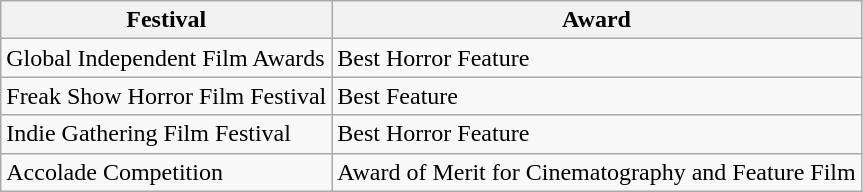<table class="wikitable" border="1">
<tr>
<th>Festival</th>
<th>Award</th>
</tr>
<tr>
<td>Global Independent Film Awards</td>
<td>Best Horror Feature</td>
</tr>
<tr>
<td>Freak Show Horror Film Festival</td>
<td>Best Feature</td>
</tr>
<tr>
<td>Indie Gathering Film Festival</td>
<td>Best Horror Feature</td>
</tr>
<tr>
<td>Accolade Competition</td>
<td>Award of Merit for Cinematography and Feature Film</td>
</tr>
</table>
